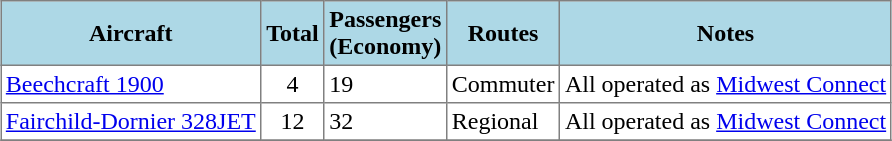<table class="toccolours" border="1" cellpadding="3" style="margin:1em auto; border-collapse:collapse">
<tr bgcolor=lightblue>
<th>Aircraft</th>
<th>Total</th>
<th>Passengers<br>(Economy)</th>
<th>Routes</th>
<th>Notes</th>
</tr>
<tr>
<td><a href='#'>Beechcraft 1900</a></td>
<td align=center>4</td>
<td>19</td>
<td>Commuter</td>
<td>All operated as <a href='#'>Midwest Connect</a></td>
</tr>
<tr>
<td><a href='#'>Fairchild-Dornier 328JET</a></td>
<td align=center>12</td>
<td>32</td>
<td>Regional</td>
<td>All operated as <a href='#'>Midwest Connect</a></td>
</tr>
<tr>
</tr>
</table>
